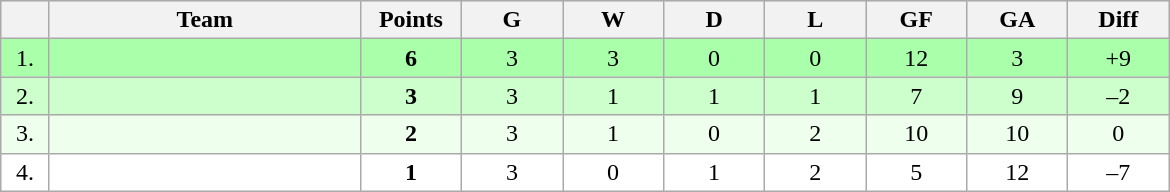<table class=wikitable style="text-align:center">
<tr bgcolor="#DCDCDC">
<th width="25"></th>
<th width="200">Team</th>
<th width="60">Points</th>
<th width="60">G</th>
<th width="60">W</th>
<th width="60">D</th>
<th width="60">L</th>
<th width="60">GF</th>
<th width="60">GA</th>
<th width="60">Diff</th>
</tr>
<tr bgcolor=#AAFFAA>
<td>1.</td>
<td align=left></td>
<td><strong>6</strong></td>
<td>3</td>
<td>3</td>
<td>0</td>
<td>0</td>
<td>12</td>
<td>3</td>
<td>+9</td>
</tr>
<tr bgcolor=#CCFFCC>
<td>2.</td>
<td align=left></td>
<td><strong>3</strong></td>
<td>3</td>
<td>1</td>
<td>1</td>
<td>1</td>
<td>7</td>
<td>9</td>
<td>–2</td>
</tr>
<tr bgcolor=#EEFFEE>
<td>3.</td>
<td align=left></td>
<td><strong>2</strong></td>
<td>3</td>
<td>1</td>
<td>0</td>
<td>2</td>
<td>10</td>
<td>10</td>
<td>0</td>
</tr>
<tr bgcolor=#FFFFFF>
<td>4.</td>
<td align=left></td>
<td><strong>1</strong></td>
<td>3</td>
<td>0</td>
<td>1</td>
<td>2</td>
<td>5</td>
<td>12</td>
<td>–7</td>
</tr>
</table>
